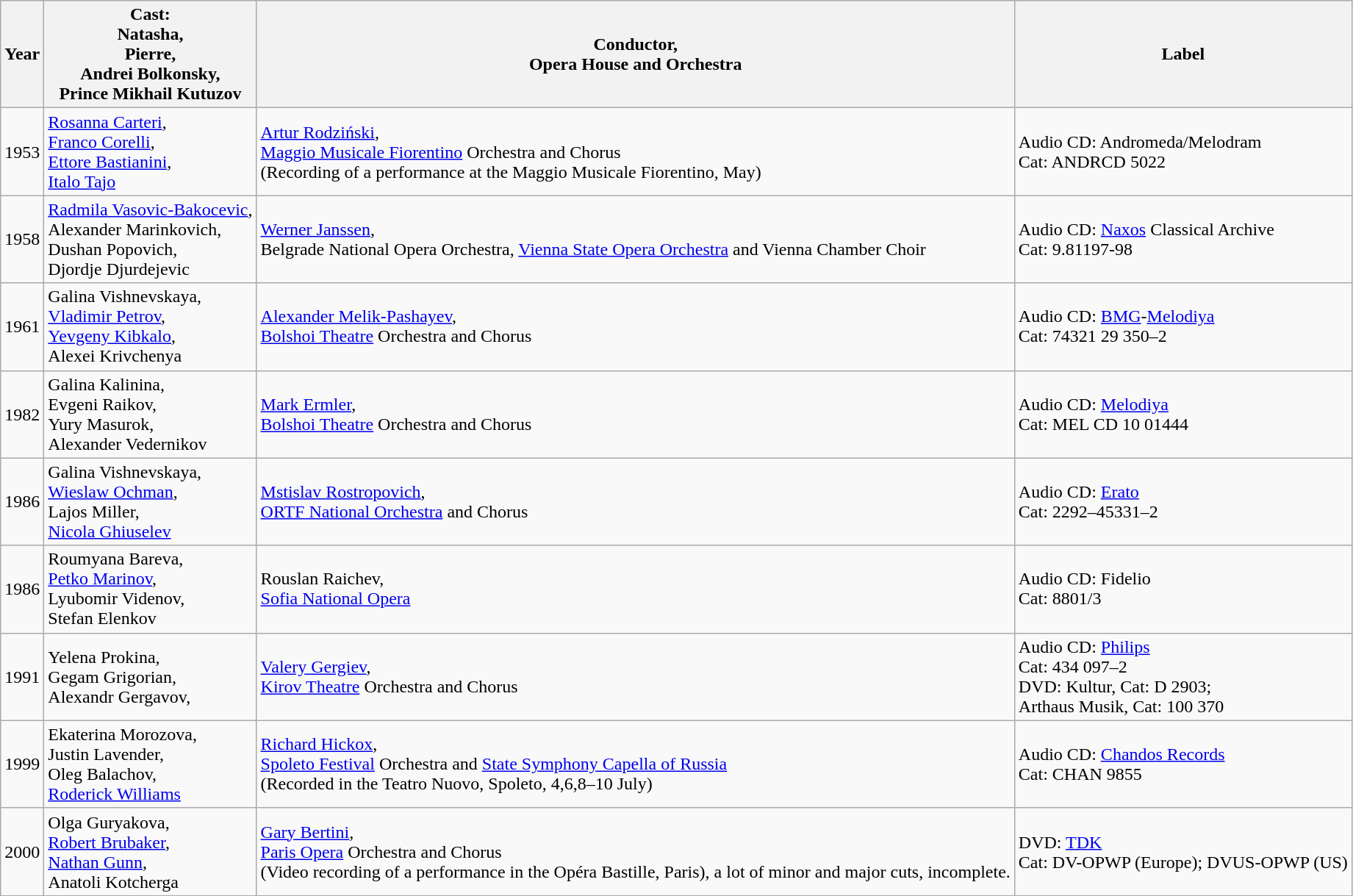<table class="wikitable">
<tr>
<th>Year</th>
<th width=”160”>Cast:<br>Natasha,<br>Pierre,<br>Andrei Bolkonsky,<br>Prince Mikhail Kutuzov</th>
<th>Conductor,<br>Opera House and Orchestra</th>
<th>Label</th>
</tr>
<tr>
<td>1953</td>
<td><a href='#'>Rosanna Carteri</a>,<br><a href='#'>Franco Corelli</a>,<br><a href='#'>Ettore Bastianini</a>,<br><a href='#'>Italo Tajo</a></td>
<td><a href='#'>Artur Rodziński</a>,<br><a href='#'>Maggio Musicale Fiorentino</a> Orchestra and Chorus<br>(Recording of a performance at the Maggio Musicale Fiorentino, May)</td>
<td>Audio CD: Andromeda/Melodram<br>Cat: ANDRCD 5022</td>
</tr>
<tr>
<td>1958</td>
<td><a href='#'>Radmila Vasovic-Bakocevic</a>,<br>Alexander Marinkovich,<br>Dushan Popovich,<br>Djordje Djurdejevic</td>
<td><a href='#'>Werner Janssen</a>,<br>Belgrade National Opera Orchestra, <a href='#'>Vienna State Opera Orchestra</a> and Vienna Chamber Choir</td>
<td>Audio CD: <a href='#'>Naxos</a> Classical Archive <br>Cat: 9.81197-98</td>
</tr>
<tr>
<td>1961</td>
<td>Galina Vishnevskaya,<br><a href='#'>Vladimir Petrov</a>,<br><a href='#'>Yevgeny Kibkalo</a>,<br>Alexei Krivchenya</td>
<td><a href='#'>Alexander Melik-Pashayev</a>,<br><a href='#'>Bolshoi Theatre</a> Orchestra and Chorus</td>
<td>Audio CD: <a href='#'>BMG</a>-<a href='#'>Melodiya</a> <br>Cat: 74321 29 350–2</td>
</tr>
<tr>
<td>1982</td>
<td>Galina Kalinina,<br>Evgeni Raikov,<br>Yury Masurok,<br>Alexander Vedernikov</td>
<td><a href='#'>Mark Ermler</a>,<br><a href='#'>Bolshoi Theatre</a> Orchestra and Chorus</td>
<td>Audio CD: <a href='#'>Melodiya</a> <br>Cat: MEL CD 10 01444</td>
</tr>
<tr>
<td>1986</td>
<td>Galina Vishnevskaya,<br><a href='#'>Wieslaw Ochman</a>,<br>Lajos Miller,<br><a href='#'>Nicola Ghiuselev</a></td>
<td><a href='#'>Mstislav Rostropovich</a>,<br><a href='#'>ORTF National Orchestra</a> and Chorus</td>
<td>Audio CD: <a href='#'>Erato</a><br>Cat: 2292–45331–2</td>
</tr>
<tr>
<td>1986</td>
<td>Roumyana Bareva,<br><a href='#'>Petko Marinov</a>,<br>Lyubomir Videnov,<br>Stefan Elenkov</td>
<td>Rouslan Raichev,<br><a href='#'>Sofia National Opera</a></td>
<td>Audio CD: Fidelio<br>Cat: 8801/3</td>
</tr>
<tr>
<td>1991</td>
<td>Yelena Prokina,<br>Gegam Grigorian,<br>Alexandr Gergavov,<br></td>
<td><a href='#'>Valery Gergiev</a>,<br><a href='#'>Kirov Theatre</a> Orchestra and Chorus</td>
<td>Audio CD: <a href='#'>Philips</a><br>Cat: 434 097–2<br>DVD: Kultur, Cat: D 2903;<br>Arthaus Musik, Cat: 100 370</td>
</tr>
<tr>
<td>1999</td>
<td>Ekaterina Morozova,<br>Justin Lavender,<br>Oleg Balachov,<br><a href='#'>Roderick Williams</a></td>
<td><a href='#'>Richard Hickox</a>,<br><a href='#'>Spoleto Festival</a> Orchestra and <a href='#'>State Symphony Capella of Russia</a><br>(Recorded in the Teatro Nuovo, Spoleto, 4,6,8–10 July)</td>
<td>Audio CD: <a href='#'>Chandos Records</a><br>Cat: CHAN 9855</td>
</tr>
<tr>
<td>2000</td>
<td>Olga Guryakova,<br><a href='#'>Robert Brubaker</a>,<br><a href='#'>Nathan Gunn</a>,<br>Anatoli Kotcherga</td>
<td><a href='#'>Gary Bertini</a>,<br><a href='#'>Paris Opera</a> Orchestra and Chorus<br>(Video recording of a performance in the Opéra Bastille, Paris), a lot of minor and major cuts, incomplete.</td>
<td>DVD: <a href='#'>TDK</a><br>Cat: DV-OPWP (Europe); DVUS-OPWP (US)</td>
</tr>
<tr>
</tr>
</table>
